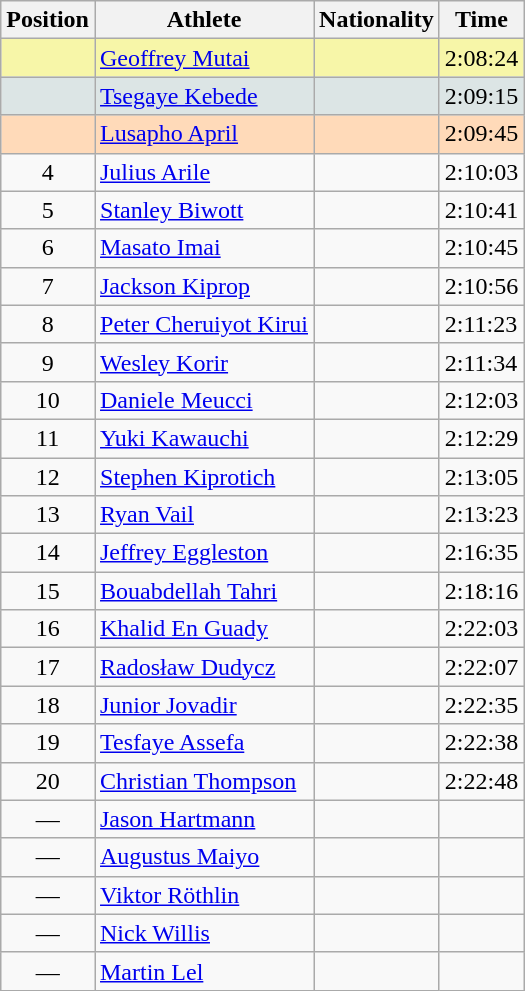<table class="wikitable sortable">
<tr>
<th>Position</th>
<th>Athlete</th>
<th>Nationality</th>
<th>Time</th>
</tr>
<tr bgcolor=#F7F6A8>
<td align=center></td>
<td><a href='#'>Geoffrey Mutai</a></td>
<td></td>
<td>2:08:24</td>
</tr>
<tr bgcolor=#DCE5E5>
<td align=center></td>
<td><a href='#'>Tsegaye Kebede</a></td>
<td></td>
<td>2:09:15</td>
</tr>
<tr bgcolor=#FFDAB9>
<td align=center></td>
<td><a href='#'>Lusapho April</a></td>
<td></td>
<td>2:09:45</td>
</tr>
<tr>
<td align=center>4</td>
<td><a href='#'>Julius Arile</a></td>
<td></td>
<td>2:10:03</td>
</tr>
<tr>
<td align=center>5</td>
<td><a href='#'>Stanley Biwott</a></td>
<td></td>
<td>2:10:41</td>
</tr>
<tr>
<td align=center>6</td>
<td><a href='#'>Masato Imai</a></td>
<td></td>
<td>2:10:45</td>
</tr>
<tr>
<td align=center>7</td>
<td><a href='#'>Jackson Kiprop</a></td>
<td></td>
<td>2:10:56</td>
</tr>
<tr>
<td align=center>8</td>
<td><a href='#'>Peter Cheruiyot Kirui</a></td>
<td></td>
<td>2:11:23</td>
</tr>
<tr>
<td align=center>9</td>
<td><a href='#'>Wesley Korir</a></td>
<td></td>
<td>2:11:34</td>
</tr>
<tr>
<td align=center>10</td>
<td><a href='#'>Daniele Meucci</a></td>
<td></td>
<td>2:12:03</td>
</tr>
<tr>
<td align=center>11</td>
<td><a href='#'>Yuki Kawauchi</a></td>
<td></td>
<td>2:12:29</td>
</tr>
<tr>
<td align=center>12</td>
<td><a href='#'>Stephen Kiprotich</a></td>
<td></td>
<td>2:13:05</td>
</tr>
<tr>
<td align=center>13</td>
<td><a href='#'>Ryan Vail</a></td>
<td></td>
<td>2:13:23</td>
</tr>
<tr>
<td align=center>14</td>
<td><a href='#'>Jeffrey Eggleston</a></td>
<td></td>
<td>2:16:35</td>
</tr>
<tr>
<td align=center>15</td>
<td><a href='#'>Bouabdellah Tahri</a></td>
<td></td>
<td>2:18:16</td>
</tr>
<tr>
<td align=center>16</td>
<td><a href='#'>Khalid En Guady</a></td>
<td></td>
<td>2:22:03</td>
</tr>
<tr>
<td align=center>17</td>
<td><a href='#'>Radosław Dudycz</a></td>
<td></td>
<td>2:22:07</td>
</tr>
<tr>
<td align=center>18</td>
<td><a href='#'>Junior Jovadir</a></td>
<td></td>
<td>2:22:35</td>
</tr>
<tr>
<td align=center>19</td>
<td><a href='#'>Tesfaye Assefa</a></td>
<td></td>
<td>2:22:38</td>
</tr>
<tr>
<td align=center>20</td>
<td><a href='#'>Christian Thompson</a></td>
<td></td>
<td>2:22:48</td>
</tr>
<tr>
<td align=center>—</td>
<td><a href='#'>Jason Hartmann</a></td>
<td></td>
<td></td>
</tr>
<tr>
<td align=center>—</td>
<td><a href='#'>Augustus Maiyo</a></td>
<td></td>
<td></td>
</tr>
<tr>
<td align=center>—</td>
<td><a href='#'>Viktor Röthlin</a></td>
<td></td>
<td></td>
</tr>
<tr>
<td align=center>—</td>
<td><a href='#'>Nick Willis</a></td>
<td></td>
<td></td>
</tr>
<tr>
<td align=center>—</td>
<td><a href='#'>Martin Lel</a></td>
<td></td>
<td></td>
</tr>
</table>
